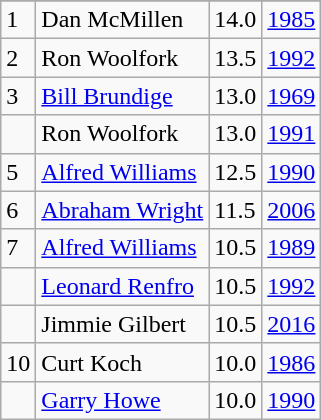<table class="wikitable">
<tr>
</tr>
<tr>
<td>1</td>
<td>Dan McMillen</td>
<td>14.0</td>
<td><a href='#'>1985</a></td>
</tr>
<tr>
<td>2</td>
<td>Ron Woolfork</td>
<td>13.5</td>
<td><a href='#'>1992</a></td>
</tr>
<tr>
<td>3</td>
<td><a href='#'>Bill Brundige</a></td>
<td>13.0</td>
<td><a href='#'>1969</a></td>
</tr>
<tr>
<td></td>
<td>Ron Woolfork</td>
<td>13.0</td>
<td><a href='#'>1991</a></td>
</tr>
<tr>
<td>5</td>
<td><a href='#'>Alfred Williams</a></td>
<td>12.5</td>
<td><a href='#'>1990</a></td>
</tr>
<tr>
<td>6</td>
<td><a href='#'>Abraham Wright</a></td>
<td>11.5</td>
<td><a href='#'>2006</a></td>
</tr>
<tr>
<td>7</td>
<td><a href='#'>Alfred Williams</a></td>
<td>10.5</td>
<td><a href='#'>1989</a></td>
</tr>
<tr>
<td></td>
<td><a href='#'>Leonard Renfro</a></td>
<td>10.5</td>
<td><a href='#'>1992</a></td>
</tr>
<tr>
<td></td>
<td>Jimmie Gilbert</td>
<td>10.5</td>
<td><a href='#'>2016</a></td>
</tr>
<tr>
<td>10</td>
<td>Curt Koch</td>
<td>10.0</td>
<td><a href='#'>1986</a></td>
</tr>
<tr>
<td></td>
<td><a href='#'>Garry Howe</a></td>
<td>10.0</td>
<td><a href='#'>1990</a></td>
</tr>
</table>
